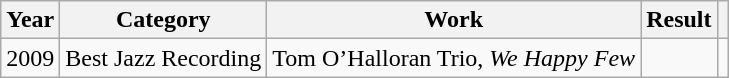<table class="wikitable">
<tr>
<th>Year</th>
<th>Category</th>
<th>Work</th>
<th>Result</th>
<th></th>
</tr>
<tr>
<td>2009</td>
<td>Best Jazz Recording</td>
<td>Tom O’Halloran Trio, <em>We Happy Few</em></td>
<td></td>
<td></td>
</tr>
</table>
